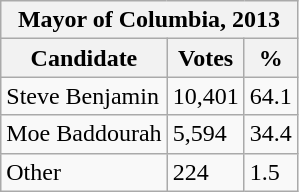<table class="wikitable">
<tr>
<th colspan="4">Mayor of Columbia, 2013 </th>
</tr>
<tr>
<th>Candidate</th>
<th>Votes</th>
<th>%</th>
</tr>
<tr>
<td>Steve Benjamin</td>
<td>10,401</td>
<td>64.1</td>
</tr>
<tr>
<td>Moe Baddourah</td>
<td>5,594</td>
<td>34.4</td>
</tr>
<tr>
<td>Other</td>
<td>224</td>
<td>1.5</td>
</tr>
</table>
